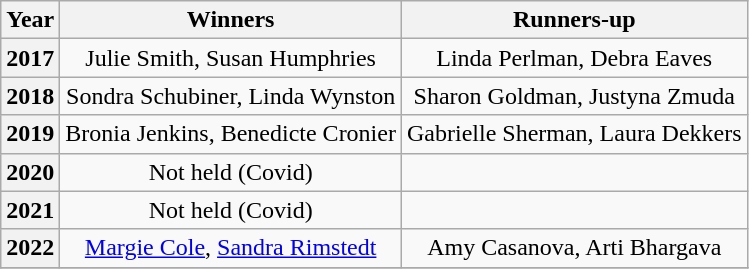<table class="sortable wikitable" style="text-align:center">
<tr>
<th>Year</th>
<th>Winners</th>
<th>Runners-up</th>
</tr>
<tr>
<th>2017</th>
<td>Julie Smith, Susan Humphries</td>
<td>Linda Perlman, Debra Eaves</td>
</tr>
<tr>
<th>2018</th>
<td>Sondra Schubiner, Linda Wynston</td>
<td>Sharon Goldman, Justyna Zmuda</td>
</tr>
<tr>
<th>2019</th>
<td>Bronia Jenkins, Benedicte Cronier</td>
<td>Gabrielle Sherman, Laura Dekkers</td>
</tr>
<tr>
<th>2020</th>
<td>Not held (Covid)</td>
<td></td>
</tr>
<tr>
<th>2021</th>
<td>Not held (Covid)</td>
<td></td>
</tr>
<tr>
<th>2022</th>
<td><a href='#'>Margie Cole</a>, <a href='#'>Sandra Rimstedt</a></td>
<td>Amy Casanova, Arti Bhargava</td>
</tr>
<tr>
</tr>
</table>
